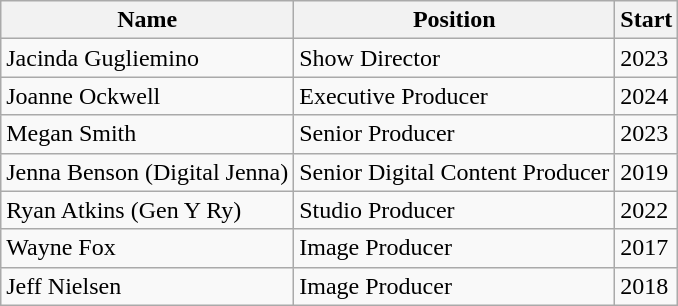<table class="wikitable">
<tr>
<th>Name</th>
<th>Position</th>
<th>Start</th>
</tr>
<tr>
<td>Jacinda Gugliemino</td>
<td>Show Director</td>
<td>2023</td>
</tr>
<tr>
<td>Joanne Ockwell</td>
<td>Executive Producer</td>
<td>2024</td>
</tr>
<tr>
<td>Megan Smith</td>
<td>Senior Producer</td>
<td>2023</td>
</tr>
<tr>
<td>Jenna Benson (Digital Jenna)</td>
<td>Senior Digital Content Producer</td>
<td>2019</td>
</tr>
<tr>
<td>Ryan Atkins (Gen Y Ry)</td>
<td>Studio Producer</td>
<td>2022</td>
</tr>
<tr>
<td>Wayne Fox</td>
<td>Image Producer</td>
<td>2017</td>
</tr>
<tr>
<td>Jeff Nielsen</td>
<td>Image Producer</td>
<td>2018</td>
</tr>
</table>
